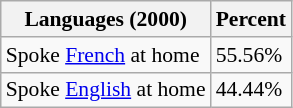<table class="wikitable sortable collapsible" style="font-size: 90%;">
<tr>
<th>Languages (2000) </th>
<th>Percent</th>
</tr>
<tr>
<td>Spoke <a href='#'>French</a> at home</td>
<td>55.56%</td>
</tr>
<tr>
<td>Spoke <a href='#'>English</a> at home</td>
<td>44.44%</td>
</tr>
</table>
